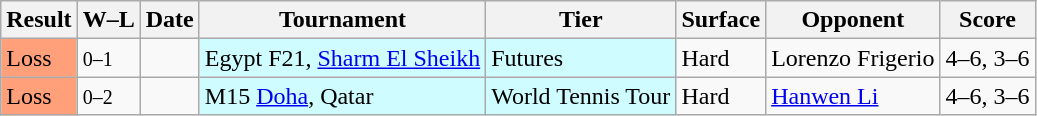<table class="sortable wikitable">
<tr>
<th>Result</th>
<th class="unsortable">W–L</th>
<th>Date</th>
<th>Tournament</th>
<th>Tier</th>
<th>Surface</th>
<th>Opponent</th>
<th class="unsortable">Score</th>
</tr>
<tr>
<td style="background:#ffa07a;">Loss</td>
<td><small>0–1</small></td>
<td></td>
<td style="background:#cffcff;">Egypt F21, <a href='#'>Sharm El Sheikh</a></td>
<td style="background:#cffcff;">Futures</td>
<td>Hard</td>
<td> Lorenzo Frigerio</td>
<td>4–6, 3–6</td>
</tr>
<tr>
<td style="background:#ffa07a;">Loss</td>
<td><small>0–2</small></td>
<td></td>
<td style="background:#cffcff;">M15 <a href='#'>Doha</a>, Qatar</td>
<td style="background:#cffcff;">World Tennis Tour</td>
<td>Hard</td>
<td> <a href='#'>Hanwen Li</a></td>
<td>4–6, 3–6</td>
</tr>
</table>
